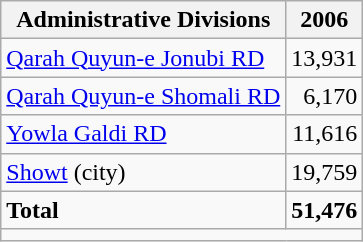<table class="wikitable">
<tr>
<th>Administrative Divisions</th>
<th>2006</th>
</tr>
<tr>
<td><a href='#'>Qarah Quyun-e Jonubi RD</a></td>
<td style="text-align: right;">13,931</td>
</tr>
<tr>
<td><a href='#'>Qarah Quyun-e Shomali RD</a></td>
<td style="text-align: right;">6,170</td>
</tr>
<tr>
<td><a href='#'>Yowla Galdi RD</a></td>
<td style="text-align: right;">11,616</td>
</tr>
<tr>
<td><a href='#'>Showt</a> (city)</td>
<td style="text-align: right;">19,759</td>
</tr>
<tr>
<td><strong>Total</strong></td>
<td style="text-align: right;"><strong>51,476</strong></td>
</tr>
<tr>
<td colspan=2></td>
</tr>
</table>
